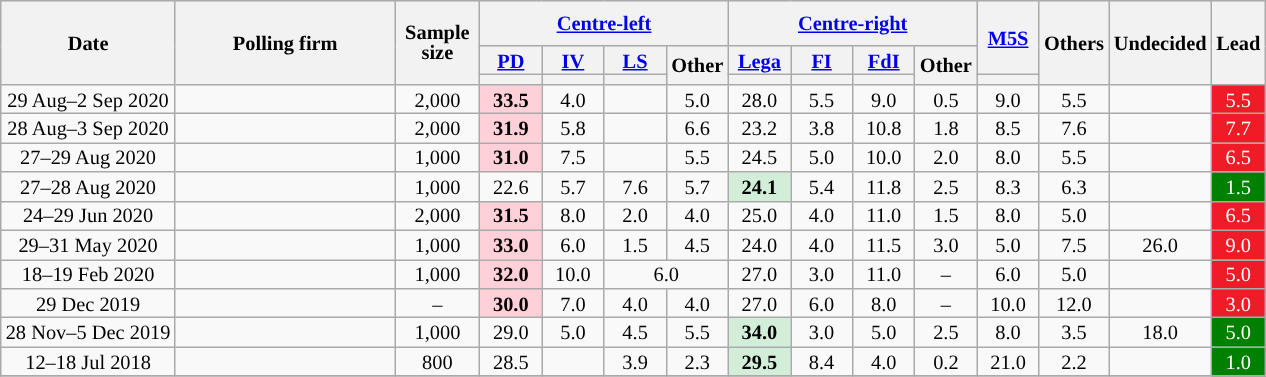<table class="wikitable collapsible collapsed" style="text-align:center;font-size:85%;line-height:13px">
<tr style="height:30px; background-color:#E9E9E9">
<th style="width:110px;" rowspan="3">Date</th>
<th style="width:140px;" rowspan="3">Polling firm</th>
<th style="width:50px;" rowspan="3">Sample size</th>
<th colspan="4" style="width:35px;"><a href='#'>Centre-left</a></th>
<th colspan="4" style="width:35px;"><a href='#'>Centre-right</a></th>
<th rowspan="2" style="width:35px;"><a href='#'>M5S</a></th>
<th style="width:35px;" rowspan="3">Others</th>
<th style="width:35px;" rowspan="3">Undecided</th>
<th style="width:25px;" rowspan="3">Lead</th>
</tr>
<tr>
<th style="width:35px;"><a href='#'>PD</a></th>
<th style="width:35px;"><a href='#'>IV</a></th>
<th style="width:35px;"><a href='#'>LS</a></th>
<th rowspan="2" style="width:35px;">Other</th>
<th style="width:35px;"><a href='#'>Lega</a></th>
<th style="width:35px;"><a href='#'>FI</a></th>
<th style="width:35px;"><a href='#'>FdI</a></th>
<th rowspan="2" style="width:35px;">Other</th>
</tr>
<tr>
<th style="background:"></th>
<th style="background:"></th>
<th style="background:"></th>
<th style="background:"></th>
<th style="background:"></th>
<th style="background:"></th>
<th style="background:"></th>
</tr>
<tr>
<td>29 Aug–2 Sep 2020</td>
<td></td>
<td>2,000</td>
<td style="background:#FFD0D7"><strong>33.5</strong></td>
<td>4.0</td>
<td></td>
<td>5.0</td>
<td>28.0</td>
<td>5.5</td>
<td>9.0</td>
<td>0.5</td>
<td>9.0</td>
<td>5.5</td>
<td></td>
<td style="background:#EF1C27; color:white;">5.5</td>
</tr>
<tr>
<td>28 Aug–3 Sep 2020</td>
<td></td>
<td>2,000</td>
<td style="background:#FFD0D7"><strong>31.9</strong></td>
<td>5.8</td>
<td></td>
<td>6.6</td>
<td>23.2</td>
<td>3.8</td>
<td>10.8</td>
<td>1.8</td>
<td>8.5</td>
<td>7.6</td>
<td></td>
<td style="background:#EF1C27; color:white;">7.7</td>
</tr>
<tr>
<td>27–29 Aug 2020</td>
<td></td>
<td>1,000</td>
<td style="background:#FFD0D7"><strong>31.0</strong></td>
<td>7.5</td>
<td></td>
<td>5.5</td>
<td>24.5</td>
<td>5.0</td>
<td>10.0</td>
<td>2.0</td>
<td>8.0</td>
<td>5.5</td>
<td></td>
<td style="background:#EF1C27; color:white;">6.5</td>
</tr>
<tr>
<td>27–28 Aug 2020</td>
<td></td>
<td>1,000</td>
<td>22.6</td>
<td>5.7</td>
<td>7.6</td>
<td>5.7</td>
<td style="background:#D2EED9"><strong>24.1</strong></td>
<td>5.4</td>
<td>11.8</td>
<td>2.5</td>
<td>8.3</td>
<td>6.3</td>
<td></td>
<td style="background:#008000; color:white;">1.5</td>
</tr>
<tr>
<td>24–29 Jun 2020</td>
<td></td>
<td>2,000</td>
<td style="background:#FFD0D7"><strong>31.5</strong></td>
<td>8.0</td>
<td>2.0</td>
<td>4.0</td>
<td>25.0</td>
<td>4.0</td>
<td>11.0</td>
<td>1.5</td>
<td>8.0</td>
<td>5.0</td>
<td></td>
<td style="background:#EF1C27; color:white;">6.5</td>
</tr>
<tr>
<td>29–31 May 2020</td>
<td></td>
<td>1,000</td>
<td style="background:#FFD0D7"><strong>33.0</strong></td>
<td>6.0</td>
<td>1.5</td>
<td>4.5</td>
<td>24.0</td>
<td>4.0</td>
<td>11.5</td>
<td>3.0</td>
<td>5.0</td>
<td>7.5</td>
<td>26.0</td>
<td style="background:#EF1C27; color:white;">9.0</td>
</tr>
<tr>
<td>18–19 Feb 2020</td>
<td></td>
<td>1,000</td>
<td style="background:#FFD0D7"><strong>32.0</strong></td>
<td>10.0</td>
<td colspan="2">6.0</td>
<td>27.0</td>
<td>3.0</td>
<td>11.0</td>
<td>–</td>
<td>6.0</td>
<td>5.0</td>
<td></td>
<td style="background:#EF1C27; color:white;">5.0</td>
</tr>
<tr>
<td>29 Dec 2019</td>
<td></td>
<td>–</td>
<td style="background:#FFD0D7"><strong>30.0</strong></td>
<td>7.0</td>
<td>4.0</td>
<td>4.0</td>
<td>27.0</td>
<td>6.0</td>
<td>8.0</td>
<td>–</td>
<td>10.0</td>
<td>12.0</td>
<td></td>
<td style="background:#EF1C27; color:white;">3.0</td>
</tr>
<tr>
<td>28 Nov–5 Dec 2019</td>
<td></td>
<td>1,000</td>
<td>29.0</td>
<td>5.0</td>
<td>4.5</td>
<td>5.5</td>
<td style="background:#D2EED9"><strong>34.0</strong></td>
<td>3.0</td>
<td>5.0</td>
<td>2.5</td>
<td>8.0</td>
<td>3.5</td>
<td>18.0</td>
<td style="background:#008000; color:white;">5.0</td>
</tr>
<tr>
<td>12–18 Jul 2018</td>
<td></td>
<td>800</td>
<td>28.5</td>
<td></td>
<td>3.9</td>
<td>2.3</td>
<td style="background:#D2EED9"><strong>29.5</strong></td>
<td>8.4</td>
<td>4.0</td>
<td>0.2</td>
<td>21.0</td>
<td>2.2</td>
<td></td>
<td style="background:#008000; color:white;">1.0</td>
</tr>
<tr>
</tr>
</table>
